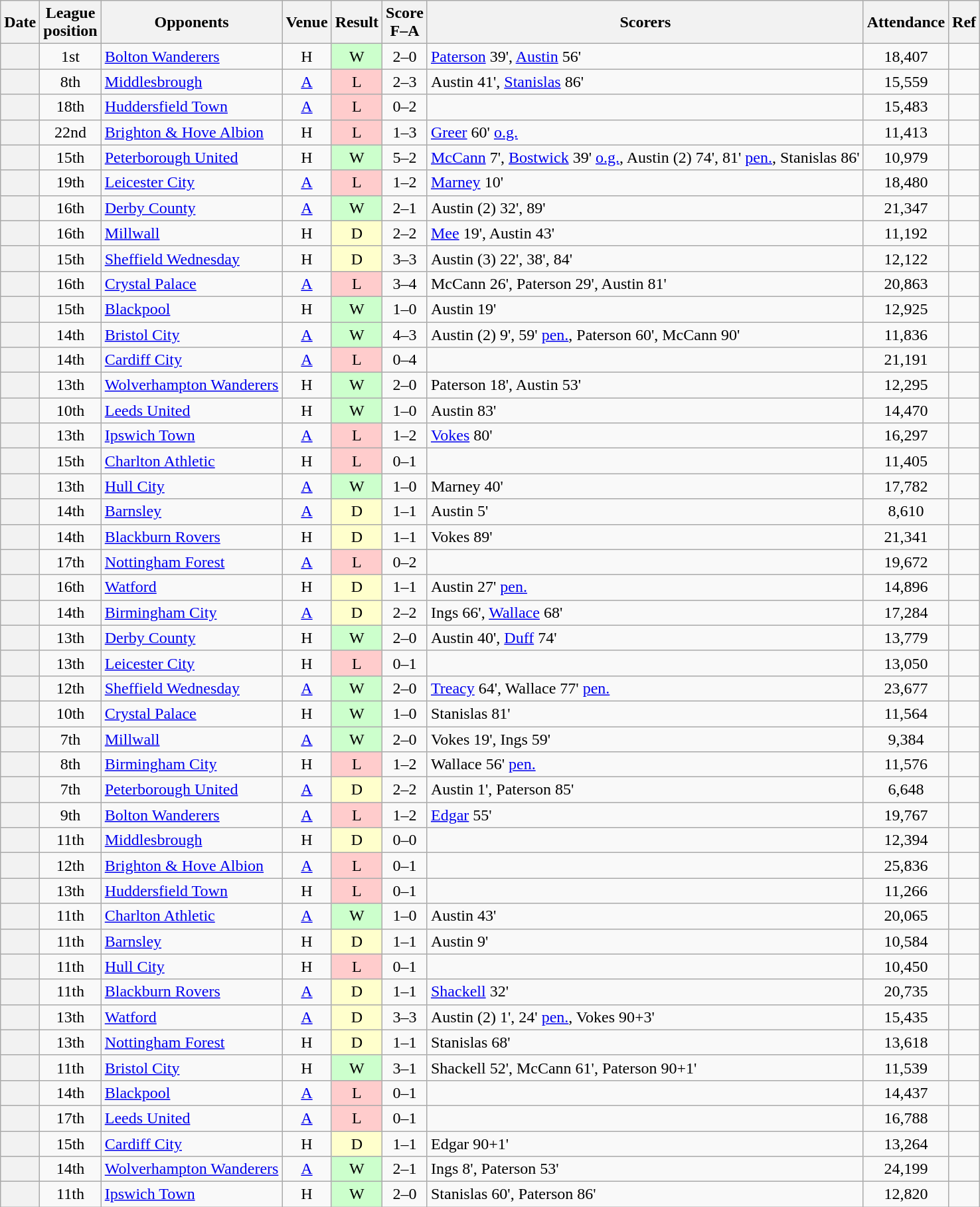<table class="wikitable plainrowheaders sortable" style="text-align:center">
<tr>
<th scope="col">Date</th>
<th scope="col">League<br>position</th>
<th scope="col">Opponents</th>
<th scope="col">Venue</th>
<th scope="col">Result</th>
<th scope="col">Score<br>F–A</th>
<th scope="col" class="unsortable">Scorers</th>
<th scope="col">Attendance</th>
<th scope="col" class="unsortable">Ref</th>
</tr>
<tr>
<th scope="row"></th>
<td>1st</td>
<td align="left"><a href='#'>Bolton Wanderers</a></td>
<td>H</td>
<td style="background-color:#CCFFCC">W</td>
<td>2–0</td>
<td align="left"><a href='#'>Paterson</a> 39', <a href='#'>Austin</a> 56'</td>
<td>18,407</td>
<td></td>
</tr>
<tr>
<th scope="row"></th>
<td>8th</td>
<td align="left"><a href='#'>Middlesbrough</a></td>
<td><a href='#'>A</a></td>
<td style="background-color:#FFCCCC">L</td>
<td>2–3</td>
<td align="left">Austin 41', <a href='#'>Stanislas</a> 86'</td>
<td>15,559</td>
<td></td>
</tr>
<tr>
<th scope="row"></th>
<td>18th</td>
<td align="left"><a href='#'>Huddersfield Town</a></td>
<td><a href='#'>A</a></td>
<td style="background-color:#FFCCCC">L</td>
<td>0–2</td>
<td align="left"></td>
<td>15,483</td>
<td></td>
</tr>
<tr>
<th scope="row"></th>
<td>22nd</td>
<td align="left"><a href='#'>Brighton & Hove Albion</a></td>
<td>H</td>
<td style="background-color:#FFCCCC">L</td>
<td>1–3</td>
<td align="left"><a href='#'>Greer</a> 60' <a href='#'>o.g.</a></td>
<td>11,413</td>
<td></td>
</tr>
<tr>
<th scope="row"></th>
<td>15th</td>
<td align="left"><a href='#'>Peterborough United</a></td>
<td>H</td>
<td style="background-color:#CCFFCC">W</td>
<td>5–2</td>
<td align="left"><a href='#'>McCann</a> 7', <a href='#'>Bostwick</a> 39' <a href='#'>o.g.</a>, Austin (2) 74', 81' <a href='#'>pen.</a>, Stanislas 86'</td>
<td>10,979</td>
<td></td>
</tr>
<tr>
<th scope="row"></th>
<td>19th</td>
<td align="left"><a href='#'>Leicester City</a></td>
<td><a href='#'>A</a></td>
<td style="background-color:#FFCCCC">L</td>
<td>1–2</td>
<td align="left"><a href='#'>Marney</a> 10'</td>
<td>18,480</td>
<td></td>
</tr>
<tr>
<th scope="row"></th>
<td>16th</td>
<td align="left"><a href='#'>Derby County</a></td>
<td><a href='#'>A</a></td>
<td style="background-color:#CCFFCC">W</td>
<td>2–1</td>
<td align="left">Austin (2) 32', 89'</td>
<td>21,347</td>
<td></td>
</tr>
<tr>
<th scope="row"></th>
<td>16th</td>
<td align="left"><a href='#'>Millwall</a></td>
<td>H</td>
<td style="background-color:#FFFFCC">D</td>
<td>2–2</td>
<td align="left"><a href='#'>Mee</a> 19', Austin 43'</td>
<td>11,192</td>
<td></td>
</tr>
<tr>
<th scope="row"></th>
<td>15th</td>
<td align="left"><a href='#'>Sheffield Wednesday</a></td>
<td>H</td>
<td style="background-color:#FFFFCC">D</td>
<td>3–3</td>
<td align="left">Austin (3) 22', 38', 84'</td>
<td>12,122</td>
<td></td>
</tr>
<tr>
<th scope="row"></th>
<td>16th</td>
<td align="left"><a href='#'>Crystal Palace</a></td>
<td><a href='#'>A</a></td>
<td style="background-color:#FFCCCC">L</td>
<td>3–4</td>
<td align="left">McCann 26', Paterson 29', Austin 81'</td>
<td>20,863</td>
<td></td>
</tr>
<tr>
<th scope="row"></th>
<td>15th</td>
<td align="left"><a href='#'>Blackpool</a></td>
<td>H</td>
<td style="background-color:#CCFFCC">W</td>
<td>1–0</td>
<td align="left">Austin 19'</td>
<td>12,925</td>
<td></td>
</tr>
<tr>
<th scope="row"></th>
<td>14th</td>
<td align="left"><a href='#'>Bristol City</a></td>
<td><a href='#'>A</a></td>
<td style="background-color:#CCFFCC">W</td>
<td>4–3</td>
<td align="left">Austin (2) 9', 59' <a href='#'>pen.</a>, Paterson 60', McCann 90'</td>
<td>11,836</td>
<td></td>
</tr>
<tr>
<th scope="row"></th>
<td>14th</td>
<td align="left"><a href='#'>Cardiff City</a></td>
<td><a href='#'>A</a></td>
<td style="background-color:#FFCCCC">L</td>
<td>0–4</td>
<td align="left"></td>
<td>21,191</td>
<td></td>
</tr>
<tr>
<th scope="row"></th>
<td>13th</td>
<td align="left"><a href='#'>Wolverhampton Wanderers</a></td>
<td>H</td>
<td style="background-color:#CCFFCC">W</td>
<td>2–0</td>
<td align="left">Paterson 18', Austin 53'</td>
<td>12,295</td>
<td></td>
</tr>
<tr>
<th scope="row"></th>
<td>10th</td>
<td align="left"><a href='#'>Leeds United</a></td>
<td>H</td>
<td style="background-color:#CCFFCC">W</td>
<td>1–0</td>
<td align="left">Austin 83'</td>
<td>14,470</td>
<td></td>
</tr>
<tr>
<th scope="row"></th>
<td>13th</td>
<td align="left"><a href='#'>Ipswich Town</a></td>
<td><a href='#'>A</a></td>
<td style="background-color:#FFCCCC">L</td>
<td>1–2</td>
<td align="left"><a href='#'>Vokes</a> 80'</td>
<td>16,297</td>
<td></td>
</tr>
<tr>
<th scope="row"></th>
<td>15th</td>
<td align="left"><a href='#'>Charlton Athletic</a></td>
<td>H</td>
<td style="background-color:#FFCCCC">L</td>
<td>0–1</td>
<td align="left"></td>
<td>11,405</td>
<td></td>
</tr>
<tr>
<th scope="row"></th>
<td>13th</td>
<td align="left"><a href='#'>Hull City</a></td>
<td><a href='#'>A</a></td>
<td style="background-color:#CCFFCC">W</td>
<td>1–0</td>
<td align="left">Marney 40'</td>
<td>17,782</td>
<td></td>
</tr>
<tr>
<th scope="row"></th>
<td>14th</td>
<td align="left"><a href='#'>Barnsley</a></td>
<td><a href='#'>A</a></td>
<td style="background-color:#FFFFCC">D</td>
<td>1–1</td>
<td align="left">Austin 5'</td>
<td>8,610</td>
<td></td>
</tr>
<tr>
<th scope="row"></th>
<td>14th</td>
<td align="left"><a href='#'>Blackburn Rovers</a></td>
<td>H</td>
<td style="background-color:#FFFFCC">D</td>
<td>1–1</td>
<td align="left">Vokes 89'</td>
<td>21,341</td>
<td></td>
</tr>
<tr>
<th scope="row"></th>
<td>17th</td>
<td align="left"><a href='#'>Nottingham Forest</a></td>
<td><a href='#'>A</a></td>
<td style="background-color:#FFCCCC">L</td>
<td>0–2</td>
<td align="left"></td>
<td>19,672</td>
<td></td>
</tr>
<tr>
<th scope="row"></th>
<td>16th</td>
<td align="left"><a href='#'>Watford</a></td>
<td>H</td>
<td style="background-color:#FFFFCC">D</td>
<td>1–1</td>
<td align="left">Austin 27' <a href='#'>pen.</a></td>
<td>14,896</td>
<td></td>
</tr>
<tr>
<th scope="row"></th>
<td>14th</td>
<td align="left"><a href='#'>Birmingham City</a></td>
<td><a href='#'>A</a></td>
<td style="background-color:#FFFFCC">D</td>
<td>2–2</td>
<td align="left">Ings 66', <a href='#'>Wallace</a> 68'</td>
<td>17,284</td>
<td></td>
</tr>
<tr>
<th scope="row"></th>
<td>13th</td>
<td align="left"><a href='#'>Derby County</a></td>
<td>H</td>
<td style="background-color:#CCFFCC">W</td>
<td>2–0</td>
<td align="left">Austin 40', <a href='#'>Duff</a> 74'</td>
<td>13,779</td>
<td></td>
</tr>
<tr>
<th scope="row"></th>
<td>13th</td>
<td align="left"><a href='#'>Leicester City</a></td>
<td>H</td>
<td style="background-color:#FFCCCC">L</td>
<td>0–1</td>
<td align="left"></td>
<td>13,050</td>
<td></td>
</tr>
<tr>
<th scope="row"></th>
<td>12th</td>
<td align="left"><a href='#'>Sheffield Wednesday</a></td>
<td><a href='#'>A</a></td>
<td style="background-color:#CCFFCC">W</td>
<td>2–0</td>
<td align="left"><a href='#'>Treacy</a> 64', Wallace 77' <a href='#'>pen.</a></td>
<td>23,677</td>
<td></td>
</tr>
<tr>
<th scope="row"></th>
<td>10th</td>
<td align="left"><a href='#'>Crystal Palace</a></td>
<td>H</td>
<td style="background-color:#CCFFCC">W</td>
<td>1–0</td>
<td align="left">Stanislas 81'</td>
<td>11,564</td>
<td></td>
</tr>
<tr>
<th scope="row"></th>
<td>7th</td>
<td align="left"><a href='#'>Millwall</a></td>
<td><a href='#'>A</a></td>
<td style="background-color:#CCFFCC">W</td>
<td>2–0</td>
<td align="left">Vokes 19', Ings 59'</td>
<td>9,384</td>
<td></td>
</tr>
<tr>
<th scope="row"></th>
<td>8th</td>
<td align="left"><a href='#'>Birmingham City</a></td>
<td>H</td>
<td style="background-color:#FFCCCC">L</td>
<td>1–2</td>
<td align="left">Wallace 56' <a href='#'>pen.</a></td>
<td>11,576</td>
<td></td>
</tr>
<tr>
<th scope="row"></th>
<td>7th</td>
<td align="left"><a href='#'>Peterborough United</a></td>
<td><a href='#'>A</a></td>
<td style="background-color:#FFFFCC">D</td>
<td>2–2</td>
<td align="left">Austin 1', Paterson 85'</td>
<td>6,648</td>
<td></td>
</tr>
<tr>
<th scope="row"></th>
<td>9th</td>
<td align="left"><a href='#'>Bolton Wanderers</a></td>
<td><a href='#'>A</a></td>
<td style="background-color:#FFCCCC">L</td>
<td>1–2</td>
<td align="left"><a href='#'>Edgar</a> 55'</td>
<td>19,767</td>
<td></td>
</tr>
<tr>
<th scope="row"></th>
<td>11th</td>
<td align="left"><a href='#'>Middlesbrough</a></td>
<td>H</td>
<td style="background-color:#FFFFCC">D</td>
<td>0–0</td>
<td align="left"></td>
<td>12,394</td>
<td></td>
</tr>
<tr>
<th scope="row"></th>
<td>12th</td>
<td align="left"><a href='#'>Brighton & Hove Albion</a></td>
<td><a href='#'>A</a></td>
<td style="background-color:#FFCCCC">L</td>
<td>0–1</td>
<td align="left"></td>
<td>25,836</td>
<td></td>
</tr>
<tr>
<th scope="row"></th>
<td>13th</td>
<td align="left"><a href='#'>Huddersfield Town</a></td>
<td>H</td>
<td style="background-color:#FFCCCC">L</td>
<td>0–1</td>
<td align="left"></td>
<td>11,266</td>
<td></td>
</tr>
<tr>
<th scope="row"></th>
<td>11th</td>
<td align="left"><a href='#'>Charlton Athletic</a></td>
<td><a href='#'>A</a></td>
<td style="background-color:#CCFFCC">W</td>
<td>1–0</td>
<td align="left">Austin 43'</td>
<td>20,065</td>
<td></td>
</tr>
<tr>
<th scope="row"></th>
<td>11th</td>
<td align="left"><a href='#'>Barnsley</a></td>
<td>H</td>
<td style="background-color:#FFFFCC">D</td>
<td>1–1</td>
<td align="left">Austin 9'</td>
<td>10,584</td>
<td></td>
</tr>
<tr>
<th scope="row"></th>
<td>11th</td>
<td align="left"><a href='#'>Hull City</a></td>
<td>H</td>
<td style="background-color:#FFCCCC">L</td>
<td>0–1</td>
<td align="left"></td>
<td>10,450</td>
<td></td>
</tr>
<tr>
<th scope="row"></th>
<td>11th</td>
<td align="left"><a href='#'>Blackburn Rovers</a></td>
<td><a href='#'>A</a></td>
<td style="background-color:#FFFFCC">D</td>
<td>1–1</td>
<td align="left"><a href='#'>Shackell</a> 32'</td>
<td>20,735</td>
<td></td>
</tr>
<tr>
<th scope="row"></th>
<td>13th</td>
<td align="left"><a href='#'>Watford</a></td>
<td><a href='#'>A</a></td>
<td style="background-color:#FFFFCC">D</td>
<td>3–3</td>
<td align="left">Austin (2) 1', 24' <a href='#'>pen.</a>, Vokes 90+3'</td>
<td>15,435</td>
<td></td>
</tr>
<tr>
<th scope="row"></th>
<td>13th</td>
<td align="left"><a href='#'>Nottingham Forest</a></td>
<td>H</td>
<td style="background-color:#FFFFCC">D</td>
<td>1–1</td>
<td align="left">Stanislas 68'</td>
<td>13,618</td>
<td></td>
</tr>
<tr>
<th scope="row"></th>
<td>11th</td>
<td align="left"><a href='#'>Bristol City</a></td>
<td>H</td>
<td style="background-color:#CCFFCC">W</td>
<td>3–1</td>
<td align="left">Shackell 52', McCann 61', Paterson 90+1'</td>
<td>11,539</td>
<td></td>
</tr>
<tr>
<th scope="row"></th>
<td>14th</td>
<td align="left"><a href='#'>Blackpool</a></td>
<td><a href='#'>A</a></td>
<td style="background-color:#FFCCCC">L</td>
<td>0–1</td>
<td align="left"></td>
<td>14,437</td>
<td></td>
</tr>
<tr>
<th scope="row"></th>
<td>17th</td>
<td align="left"><a href='#'>Leeds United</a></td>
<td><a href='#'>A</a></td>
<td style="background-color:#FFCCCC">L</td>
<td>0–1</td>
<td align="left"></td>
<td>16,788</td>
<td></td>
</tr>
<tr>
<th scope="row"></th>
<td>15th</td>
<td align="left"><a href='#'>Cardiff City</a></td>
<td>H</td>
<td style="background-color:#FFFFCC">D</td>
<td>1–1</td>
<td align="left">Edgar 90+1'</td>
<td>13,264</td>
<td></td>
</tr>
<tr>
<th scope="row"></th>
<td>14th</td>
<td align="left"><a href='#'>Wolverhampton Wanderers</a></td>
<td><a href='#'>A</a></td>
<td style="background-color:#CCFFCC">W</td>
<td>2–1</td>
<td align="left">Ings 8', Paterson 53'</td>
<td>24,199</td>
<td></td>
</tr>
<tr>
<th scope="row"></th>
<td>11th</td>
<td align="left"><a href='#'>Ipswich Town</a></td>
<td>H</td>
<td style="background-color:#CCFFCC">W</td>
<td>2–0</td>
<td align="left">Stanislas 60', Paterson 86'</td>
<td>12,820</td>
<td></td>
</tr>
</table>
